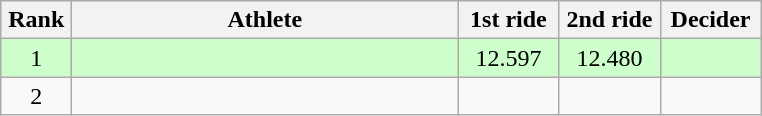<table class=wikitable style="text-align:center">
<tr>
<th width=40>Rank</th>
<th width=250>Athlete</th>
<th width=60>1st ride</th>
<th width=60>2nd ride</th>
<th width=60>Decider</th>
</tr>
<tr bgcolor=ccffcc>
<td>1</td>
<td align=left></td>
<td>12.597</td>
<td>12.480</td>
<td></td>
</tr>
<tr>
<td>2</td>
<td align=left></td>
<td></td>
<td></td>
<td></td>
</tr>
</table>
